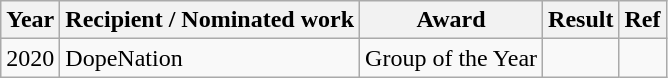<table class="wikitable">
<tr>
<th>Year</th>
<th>Recipient / Nominated work</th>
<th>Award</th>
<th>Result</th>
<th>Ref</th>
</tr>
<tr>
<td>2020</td>
<td>DopeNation</td>
<td Hiplife Song of the Year>Group of the Year</td>
<td></td>
<td></td>
</tr>
</table>
